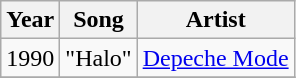<table class="wikitable">
<tr>
<th>Year</th>
<th>Song</th>
<th>Artist</th>
</tr>
<tr>
<td>1990</td>
<td>"Halo"</td>
<td><a href='#'>Depeche Mode</a></td>
</tr>
<tr>
</tr>
</table>
